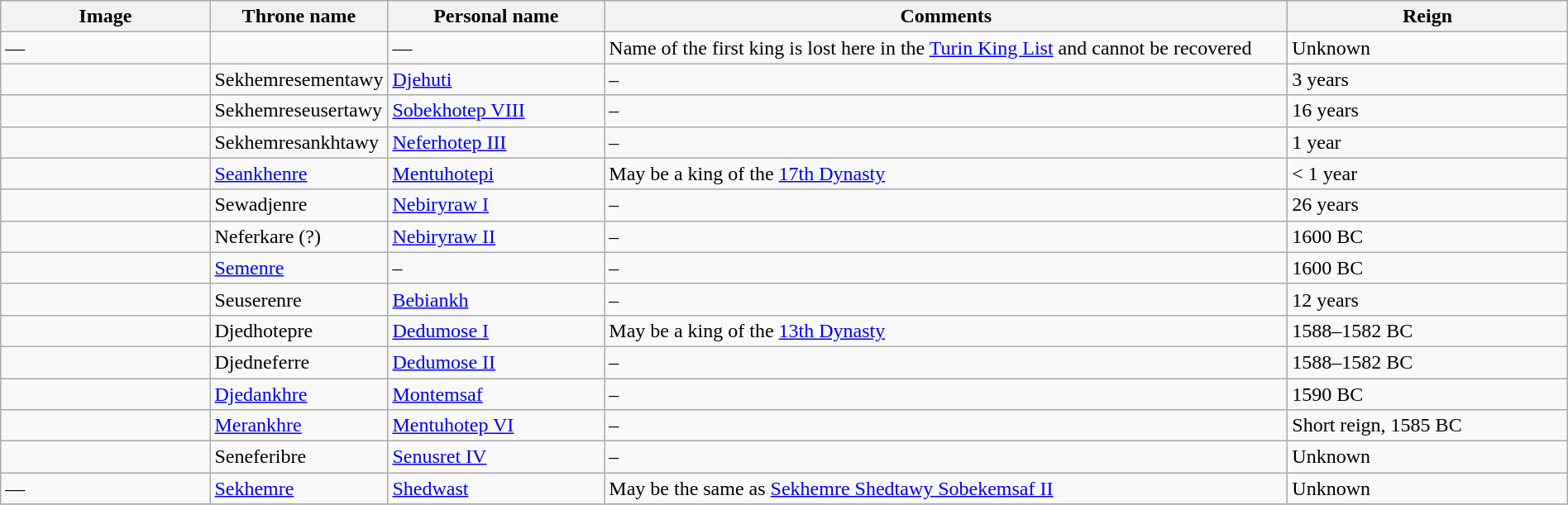<table class="wikitable" width="100%">
<tr>
<th width="15%">Image</th>
<th>Throne name</th>
<th width="15%">Personal name</th>
<th width="50%">Comments</th>
<th width="20%">Reign</th>
</tr>
<tr>
<td>—</td>
<td></td>
<td>—</td>
<td>Name of the first king is lost here in the <a href='#'>Turin King List</a> and cannot be recovered</td>
<td>Unknown</td>
</tr>
<tr>
<td></td>
<td>Sekhemresementawy</td>
<td><a href='#'>Djehuti</a></td>
<td>–</td>
<td>3 years</td>
</tr>
<tr>
<td></td>
<td>Sekhemreseusertawy</td>
<td><a href='#'>Sobekhotep VIII</a></td>
<td>–</td>
<td>16 years</td>
</tr>
<tr>
<td></td>
<td>Sekhemresankhtawy</td>
<td><a href='#'>Neferhotep III</a></td>
<td>–</td>
<td>1 year</td>
</tr>
<tr>
<td></td>
<td><a href='#'>Seankhenre</a></td>
<td><a href='#'>Mentuhotepi</a></td>
<td>May be a king of the <a href='#'>17th Dynasty</a></td>
<td>< 1 year</td>
</tr>
<tr>
<td></td>
<td>Sewadjenre</td>
<td><a href='#'>Nebiryraw I</a></td>
<td>–</td>
<td>26 years</td>
</tr>
<tr>
<td></td>
<td>Neferkare (?)</td>
<td><a href='#'>Nebiryraw II</a></td>
<td>–</td>
<td> 1600 BC</td>
</tr>
<tr>
<td></td>
<td><a href='#'>Semenre</a></td>
<td>–</td>
<td>–</td>
<td> 1600 BC</td>
</tr>
<tr>
<td></td>
<td>Seuserenre</td>
<td><a href='#'>Bebiankh</a></td>
<td>–</td>
<td>12 years</td>
</tr>
<tr>
<td></td>
<td>Djedhotepre</td>
<td><a href='#'>Dedumose I</a></td>
<td>May be a king of the <a href='#'>13th Dynasty</a></td>
<td> 1588–1582 BC</td>
</tr>
<tr>
<td></td>
<td>Djedneferre</td>
<td><a href='#'>Dedumose II</a></td>
<td>–</td>
<td> 1588–1582 BC</td>
</tr>
<tr>
<td></td>
<td><a href='#'>Djedankhre</a></td>
<td><a href='#'>Montemsaf</a></td>
<td>–</td>
<td> 1590 BC</td>
</tr>
<tr>
<td></td>
<td><a href='#'>Merankhre</a></td>
<td><a href='#'>Mentuhotep VI</a></td>
<td>–</td>
<td>Short reign,  1585 BC</td>
</tr>
<tr>
<td></td>
<td>Seneferibre</td>
<td><a href='#'>Senusret IV</a></td>
<td>–</td>
<td>Unknown</td>
</tr>
<tr>
<td>—</td>
<td><a href='#'>Sekhemre</a></td>
<td><a href='#'>Shedwast</a></td>
<td>May be the same as <a href='#'>Sekhemre Shedtawy Sobekemsaf II</a></td>
<td>Unknown</td>
</tr>
<tr>
</tr>
</table>
